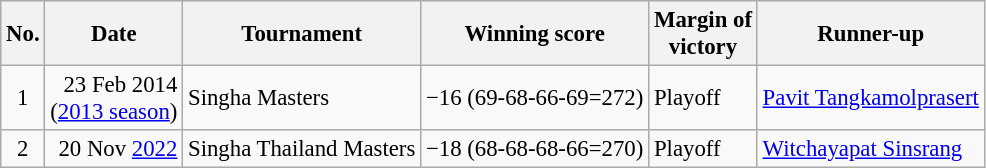<table class="wikitable" style="font-size:95%;">
<tr>
<th>No.</th>
<th>Date</th>
<th>Tournament</th>
<th>Winning score</th>
<th>Margin of<br>victory</th>
<th>Runner-up</th>
</tr>
<tr>
<td align=center>1</td>
<td align=right>23 Feb 2014<br>(<a href='#'>2013 season</a>)</td>
<td>Singha Masters</td>
<td>−16 (69-68-66-69=272)</td>
<td>Playoff</td>
<td> <a href='#'>Pavit Tangkamolprasert</a></td>
</tr>
<tr>
<td align=center>2</td>
<td align=right>20 Nov <a href='#'>2022</a></td>
<td>Singha Thailand Masters</td>
<td>−18 (68-68-68-66=270)</td>
<td>Playoff</td>
<td> <a href='#'>Witchayapat Sinsrang</a></td>
</tr>
</table>
